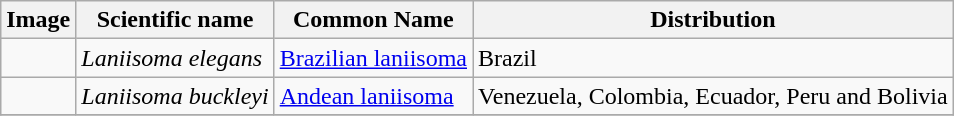<table class="wikitable">
<tr>
<th>Image</th>
<th>Scientific name</th>
<th>Common Name</th>
<th>Distribution</th>
</tr>
<tr>
<td></td>
<td><em>Laniisoma elegans</em></td>
<td><a href='#'>Brazilian laniisoma</a></td>
<td>Brazil</td>
</tr>
<tr>
<td></td>
<td><em>Laniisoma buckleyi</em></td>
<td><a href='#'>Andean laniisoma</a></td>
<td>Venezuela, Colombia, Ecuador, Peru and Bolivia</td>
</tr>
<tr>
</tr>
</table>
